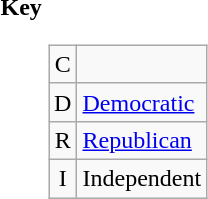<table>
<tr valign=top>
<th>Key</th>
<td><br><table class=wikitable>
<tr>
<td align=center >C</td>
<td><a href='#'></a></td>
</tr>
<tr>
<td align=center >D</td>
<td><a href='#'>Democratic</a></td>
</tr>
<tr>
<td align=center >R</td>
<td><a href='#'>Republican</a></td>
</tr>
<tr>
<td align=center >I</td>
<td>Independent</td>
</tr>
</table>
</td>
</tr>
</table>
